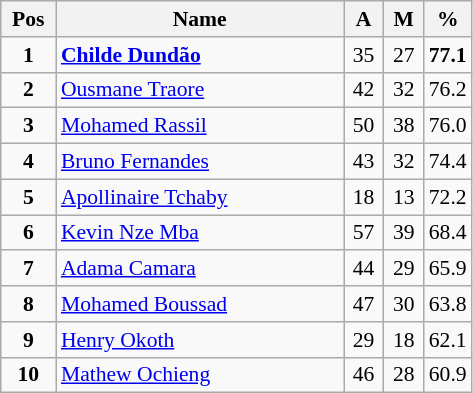<table class="wikitable" style="text-align:center; font-size:90%;">
<tr>
<th width=30px>Pos</th>
<th width=185px>Name</th>
<th width=20px>A</th>
<th width=20px>M</th>
<th width=25px>%</th>
</tr>
<tr>
<td><strong>1</strong></td>
<td align=left> <strong><a href='#'>Childe Dundão</a></strong></td>
<td>35</td>
<td>27</td>
<td><strong>77.1</strong></td>
</tr>
<tr>
<td><strong>2</strong></td>
<td align=left> <a href='#'>Ousmane Traore</a></td>
<td>42</td>
<td>32</td>
<td>76.2</td>
</tr>
<tr>
<td><strong>3</strong></td>
<td align=left> <a href='#'>Mohamed Rassil</a></td>
<td>50</td>
<td>38</td>
<td>76.0</td>
</tr>
<tr>
<td><strong>4</strong></td>
<td align=left> <a href='#'>Bruno Fernandes</a></td>
<td>43</td>
<td>32</td>
<td>74.4</td>
</tr>
<tr>
<td><strong>5</strong></td>
<td align=left> <a href='#'>Apollinaire Tchaby</a></td>
<td>18</td>
<td>13</td>
<td>72.2</td>
</tr>
<tr>
<td><strong>6</strong></td>
<td align=left> <a href='#'>Kevin Nze Mba</a></td>
<td>57</td>
<td>39</td>
<td>68.4</td>
</tr>
<tr>
<td><strong>7</strong></td>
<td align=left> <a href='#'>Adama Camara</a></td>
<td>44</td>
<td>29</td>
<td>65.9</td>
</tr>
<tr>
<td><strong>8</strong></td>
<td align=left> <a href='#'>Mohamed Boussad</a></td>
<td>47</td>
<td>30</td>
<td>63.8</td>
</tr>
<tr>
<td><strong>9</strong></td>
<td align=left> <a href='#'>Henry Okoth</a></td>
<td>29</td>
<td>18</td>
<td>62.1</td>
</tr>
<tr>
<td><strong>10</strong></td>
<td align=left> <a href='#'>Mathew Ochieng</a></td>
<td>46</td>
<td>28</td>
<td>60.9</td>
</tr>
</table>
